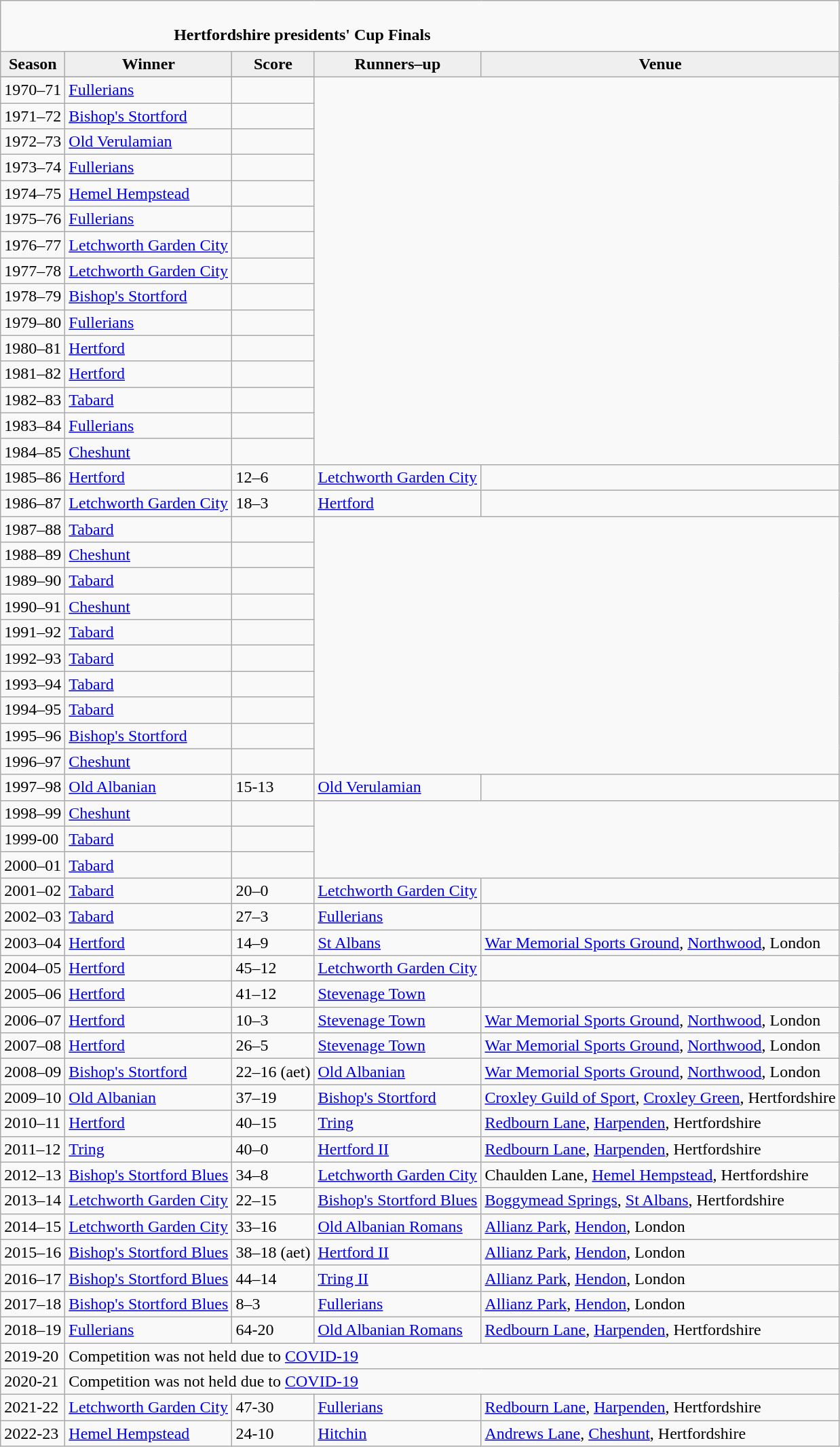<table class="wikitable" style="text-align: left;">
<tr>
<td colspan="5" cellpadding="0" cellspacing="0"><br><table border="0" style="width:100%;" cellpadding="0" cellspacing="0">
<tr>
<td style="width:20%; border:0;"></td>
<td style="border:0;"><strong>Hertfordshire presidents' Cup Finals</strong></td>
<td style="width:20%; border:0;"></td>
</tr>
</table>
</td>
</tr>
<tr>
<th style="background:#efefef;">Season</th>
<th style="background:#efefef">Winner</th>
<th style="background:#efefef">Score</th>
<th style="background:#efefef;">Runners–up</th>
<th style="background:#efefef;">Venue</th>
</tr>
<tr align=left>
</tr>
<tr>
<td>1970–71</td>
<td><a href='#'>Fullerians</a></td>
<td></td>
</tr>
<tr>
<td>1971–72</td>
<td><a href='#'>Bishop's Stortford</a></td>
<td></td>
</tr>
<tr>
<td>1972–73</td>
<td><a href='#'>Old Verulamian</a></td>
<td></td>
</tr>
<tr>
<td>1973–74</td>
<td><a href='#'>Fullerians</a></td>
<td></td>
</tr>
<tr>
<td>1974–75</td>
<td><a href='#'>Hemel Hempstead</a></td>
<td></td>
</tr>
<tr>
<td>1975–76</td>
<td><a href='#'>Fullerians</a></td>
<td></td>
</tr>
<tr>
<td>1976–77</td>
<td><a href='#'>Letchworth Garden City</a></td>
<td></td>
</tr>
<tr>
<td>1977–78</td>
<td><a href='#'>Letchworth Garden City</a></td>
<td></td>
</tr>
<tr>
<td>1978–79</td>
<td><a href='#'>Bishop's Stortford</a></td>
<td></td>
</tr>
<tr>
<td>1979–80</td>
<td><a href='#'>Fullerians</a></td>
<td></td>
</tr>
<tr>
<td>1980–81</td>
<td><a href='#'>Hertford</a></td>
<td></td>
</tr>
<tr>
<td>1981–82</td>
<td><a href='#'>Hertford</a></td>
<td></td>
</tr>
<tr>
<td>1982–83</td>
<td><a href='#'>Tabard</a></td>
<td></td>
</tr>
<tr>
<td>1983–84</td>
<td><a href='#'>Fullerians</a></td>
<td></td>
</tr>
<tr>
<td>1984–85</td>
<td><a href='#'>Cheshunt</a></td>
<td></td>
</tr>
<tr>
<td>1985–86</td>
<td><a href='#'>Hertford</a></td>
<td>12–6</td>
<td><a href='#'>Letchworth Garden City</a></td>
<td></td>
</tr>
<tr>
<td>1986–87</td>
<td><a href='#'>Letchworth Garden City</a></td>
<td>18–3</td>
<td><a href='#'>Hertford</a></td>
<td></td>
</tr>
<tr>
<td>1987–88</td>
<td><a href='#'>Tabard</a></td>
<td></td>
</tr>
<tr>
<td>1988–89</td>
<td><a href='#'>Cheshunt</a></td>
<td></td>
</tr>
<tr>
<td>1989–90</td>
<td><a href='#'>Tabard</a></td>
<td></td>
</tr>
<tr>
<td>1990–91</td>
<td><a href='#'>Cheshunt</a></td>
<td></td>
</tr>
<tr>
<td>1991–92</td>
<td><a href='#'>Tabard</a></td>
<td></td>
</tr>
<tr>
<td>1992–93</td>
<td><a href='#'>Tabard</a></td>
<td></td>
</tr>
<tr>
<td>1993–94</td>
<td><a href='#'>Tabard</a></td>
<td></td>
</tr>
<tr>
<td>1994–95</td>
<td><a href='#'>Tabard</a></td>
<td></td>
</tr>
<tr>
<td>1995–96</td>
<td><a href='#'>Bishop's Stortford</a></td>
<td></td>
</tr>
<tr>
<td>1996–97</td>
<td><a href='#'>Cheshunt</a></td>
<td></td>
</tr>
<tr>
<td>1997–98</td>
<td><a href='#'>Old Albanian</a></td>
<td>15-13</td>
<td><a href='#'>Old Verulamian</a></td>
<td></td>
</tr>
<tr>
<td>1998–99</td>
<td><a href='#'>Cheshunt</a></td>
<td></td>
</tr>
<tr>
<td>1999-00</td>
<td><a href='#'>Tabard</a></td>
<td></td>
</tr>
<tr>
<td>2000–01</td>
<td><a href='#'>Tabard</a></td>
<td></td>
</tr>
<tr>
<td>2001–02</td>
<td><a href='#'>Tabard</a></td>
<td>20–0</td>
<td><a href='#'>Letchworth Garden City</a></td>
<td></td>
</tr>
<tr>
<td>2002–03</td>
<td><a href='#'>Tabard</a></td>
<td>27–3</td>
<td><a href='#'>Fullerians</a></td>
<td></td>
</tr>
<tr>
<td>2003–04</td>
<td><a href='#'>Hertford</a></td>
<td>14–9</td>
<td><a href='#'>St Albans</a></td>
<td><a href='#'>War Memorial Sports Ground</a>, <a href='#'>Northwood</a>, London</td>
</tr>
<tr>
<td>2004–05</td>
<td><a href='#'>Hertford</a></td>
<td>45–12</td>
<td><a href='#'>Letchworth Garden City</a></td>
<td></td>
</tr>
<tr>
<td>2005–06</td>
<td><a href='#'>Hertford</a></td>
<td>41–12</td>
<td><a href='#'>Stevenage Town</a></td>
<td></td>
</tr>
<tr>
<td>2006–07</td>
<td><a href='#'>Hertford</a></td>
<td>10–3</td>
<td><a href='#'>Stevenage Town</a></td>
<td><a href='#'>War Memorial Sports Ground</a>, <a href='#'>Northwood</a>, London</td>
</tr>
<tr>
<td>2007–08</td>
<td><a href='#'>Hertford</a></td>
<td>26–5</td>
<td><a href='#'>Stevenage Town</a></td>
<td><a href='#'>War Memorial Sports Ground</a>, <a href='#'>Northwood</a>, London</td>
</tr>
<tr>
<td>2008–09</td>
<td><a href='#'>Bishop's Stortford</a></td>
<td>22–16 (aet)</td>
<td><a href='#'>Old Albanian</a></td>
<td><a href='#'>War Memorial Sports Ground</a>, <a href='#'>Northwood</a>, London</td>
</tr>
<tr>
<td>2009–10</td>
<td><a href='#'>Old Albanian</a></td>
<td>37–19</td>
<td><a href='#'>Bishop's Stortford</a></td>
<td><a href='#'>Croxley Guild of Sport</a>, <a href='#'>Croxley Green</a>, Hertfordshire</td>
</tr>
<tr>
<td>2010–11</td>
<td><a href='#'>Hertford</a></td>
<td>40–15</td>
<td><a href='#'>Tring</a></td>
<td><a href='#'>Redbourn Lane</a>, <a href='#'>Harpenden</a>, Hertfordshire</td>
</tr>
<tr>
<td>2011–12</td>
<td><a href='#'>Tring</a></td>
<td>40–0</td>
<td><a href='#'>Hertford II</a></td>
<td><a href='#'>Redbourn Lane</a>, <a href='#'>Harpenden</a>, Hertfordshire</td>
</tr>
<tr>
<td>2012–13</td>
<td><a href='#'>Bishop's Stortford Blues</a></td>
<td>34–8</td>
<td><a href='#'>Letchworth Garden City</a></td>
<td>Chaulden Lane, <a href='#'>Hemel Hempstead</a>, Hertfordshire</td>
</tr>
<tr>
<td>2013–14</td>
<td><a href='#'>Letchworth Garden City</a></td>
<td>22–15</td>
<td><a href='#'>Bishop's Stortford Blues</a></td>
<td><a href='#'>Boggymead Springs</a>, <a href='#'>St Albans</a>, Hertfordshire</td>
</tr>
<tr>
<td>2014–15</td>
<td><a href='#'>Letchworth Garden City</a></td>
<td>33–16</td>
<td><a href='#'>Old Albanian Romans</a></td>
<td><a href='#'>Allianz Park</a>, <a href='#'>Hendon</a>, London</td>
</tr>
<tr>
<td>2015–16</td>
<td><a href='#'>Bishop's Stortford Blues</a></td>
<td>38–18 (aet)</td>
<td><a href='#'>Hertford II</a></td>
<td><a href='#'>Allianz Park</a>, <a href='#'>Hendon</a>, London</td>
</tr>
<tr>
<td>2016–17</td>
<td><a href='#'>Bishop's Stortford Blues</a></td>
<td>44–14</td>
<td><a href='#'>Tring II</a></td>
<td><a href='#'>Allianz Park</a>, <a href='#'>Hendon</a>, London</td>
</tr>
<tr>
<td>2017–18</td>
<td><a href='#'>Bishop's Stortford Blues</a></td>
<td>8–3</td>
<td><a href='#'>Fullerians</a></td>
<td><a href='#'>Allianz Park</a>, <a href='#'>Hendon</a>, London</td>
</tr>
<tr>
<td>2018–19</td>
<td><a href='#'>Fullerians</a></td>
<td>64-20</td>
<td><a href='#'>Old Albanian Romans</a></td>
<td><a href='#'>Redbourn Lane</a>, <a href='#'>Harpenden</a>, Hertfordshire</td>
</tr>
<tr>
<td>2019-20</td>
<td colspan="4">Competition was not held due to <a href='#'>COVID-19</a></td>
</tr>
<tr>
<td>2020-21</td>
<td colspan="4">Competition was not held due to <a href='#'>COVID-19</a></td>
</tr>
<tr>
<td>2021-22</td>
<td><a href='#'>Letchworth Garden City</a></td>
<td>47-30</td>
<td><a href='#'>Fullerians</a></td>
<td><a href='#'>Redbourn Lane</a>, <a href='#'>Harpenden</a>, Hertfordshire</td>
</tr>
<tr>
<td>2022-23</td>
<td><a href='#'>Hemel Hempstead</a></td>
<td>24-10</td>
<td><a href='#'>Hitchin</a></td>
<td><a href='#'>Andrews Lane</a>, <a href='#'>Cheshunt</a>, Hertfordshire</td>
</tr>
</table>
